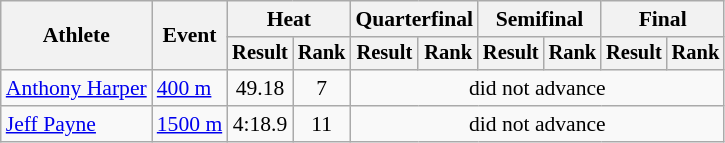<table class="wikitable" style="font-size:90%">
<tr>
<th rowspan="2">Athlete</th>
<th rowspan="2">Event</th>
<th colspan="2">Heat</th>
<th colspan="2">Quarterfinal</th>
<th colspan="2">Semifinal</th>
<th colspan="2">Final</th>
</tr>
<tr style="font-size:95%">
<th>Result</th>
<th>Rank</th>
<th>Result</th>
<th>Rank</th>
<th>Result</th>
<th>Rank</th>
<th>Result</th>
<th>Rank</th>
</tr>
<tr align=center>
<td align=left><a href='#'>Anthony Harper</a></td>
<td align=left><a href='#'>400 m</a></td>
<td>49.18</td>
<td>7</td>
<td colspan=6>did not advance</td>
</tr>
<tr align=center>
<td align=left><a href='#'>Jeff Payne</a></td>
<td align=left><a href='#'>1500 m</a></td>
<td>4:18.9</td>
<td>11</td>
<td colspan=6>did not advance</td>
</tr>
</table>
